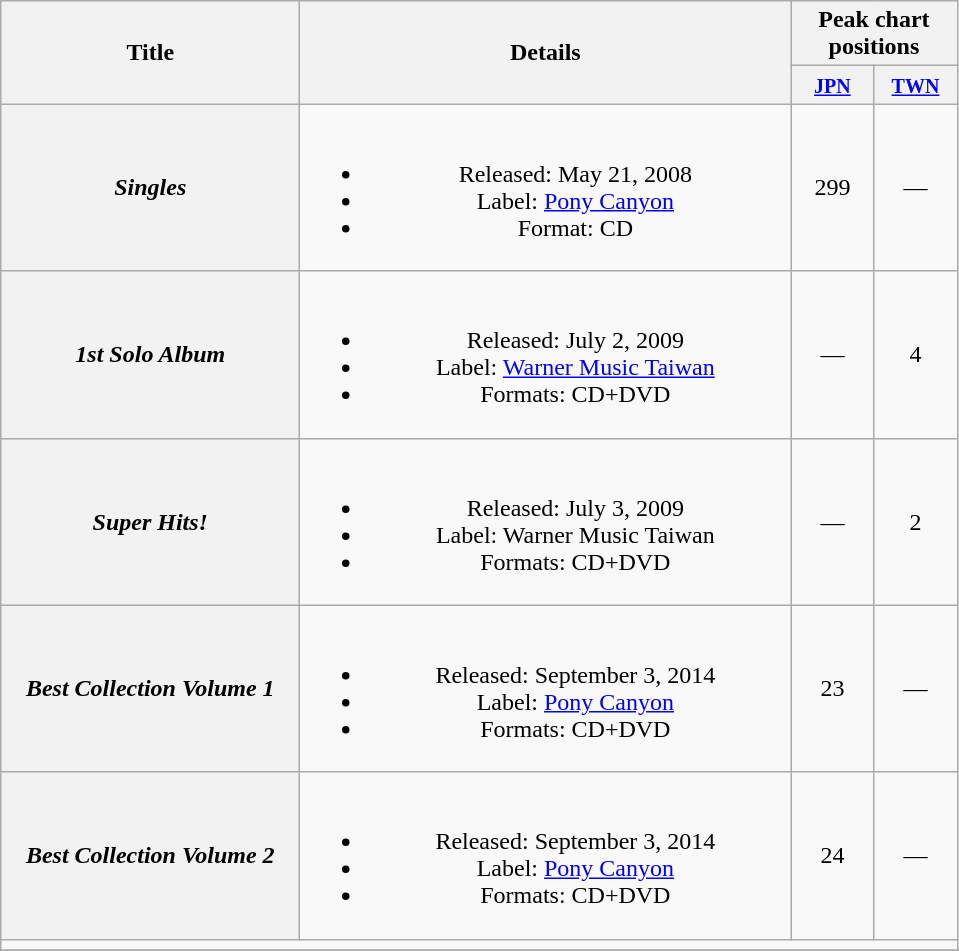<table class="wikitable plainrowheaders" style="text-align:center;">
<tr>
<th scope="col" rowspan="2" style="width:12em;">Title</th>
<th scope="col" rowspan="2" style="width:20em;">Details</th>
<th colspan="2" scope="col">Peak chart positions</th>
</tr>
<tr>
<th style="width:3em;"><small><a href='#'>JPN</a></small><br></th>
<th style="width:3em;"><small><a href='#'>TWN</a></small><br></th>
</tr>
<tr>
<th scope="row"><em>Singles</em></th>
<td><br><ul><li>Released: May 21, 2008 </li><li>Label: <a href='#'>Pony Canyon</a></li><li>Format: CD</li></ul></td>
<td>299</td>
<td>—</td>
</tr>
<tr>
<th scope="row"><em>1st Solo Album</em></th>
<td><br><ul><li>Released: July 2, 2009 </li><li>Label: <a href='#'>Warner Music Taiwan</a></li><li>Formats: CD+DVD</li></ul></td>
<td>—</td>
<td>4</td>
</tr>
<tr>
<th scope="row"><em>Super Hits!</em></th>
<td><br><ul><li>Released: July 3, 2009 </li><li>Label: Warner Music Taiwan</li><li>Formats: CD+DVD</li></ul></td>
<td>—</td>
<td>2</td>
</tr>
<tr>
<th scope="row"><em>Best Collection Volume 1</em></th>
<td><br><ul><li>Released: September 3, 2014 </li><li>Label: <a href='#'>Pony Canyon</a></li><li>Formats: CD+DVD</li></ul></td>
<td>23</td>
<td>—</td>
</tr>
<tr>
<th scope="row"><em>Best Collection Volume 2</em></th>
<td><br><ul><li>Released: September 3, 2014 </li><li>Label: <a href='#'>Pony Canyon</a></li><li>Formats: CD+DVD</li></ul></td>
<td>24</td>
<td>—</td>
</tr>
<tr>
<td colspan="4"></td>
</tr>
<tr>
</tr>
</table>
